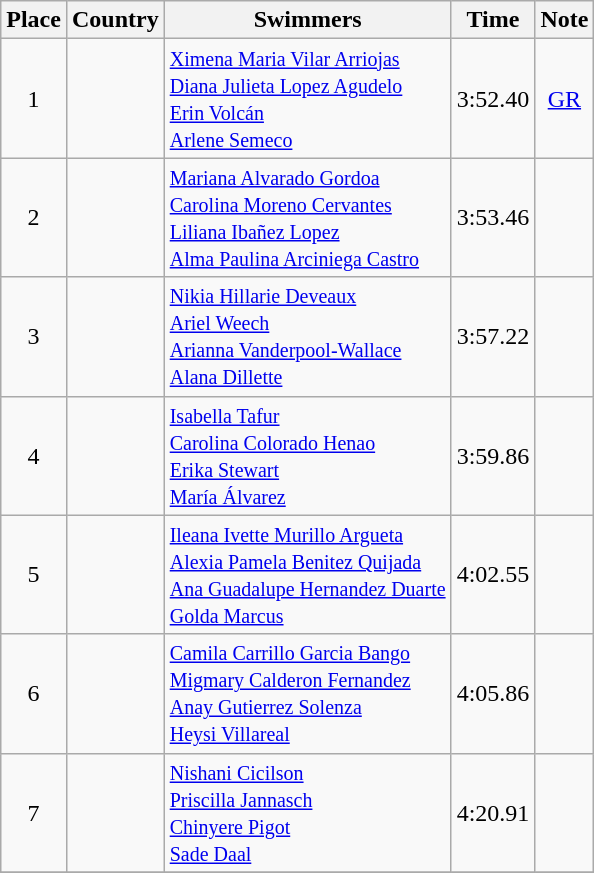<table class="wikitable" style="text-align:center">
<tr>
<th>Place</th>
<th>Country</th>
<th>Swimmers</th>
<th>Time</th>
<th>Note</th>
</tr>
<tr>
<td>1</td>
<td align=left></td>
<td align=left><small><a href='#'>Ximena Maria Vilar Arriojas</a><br> <a href='#'>Diana Julieta Lopez Agudelo</a><br> <a href='#'>Erin Volcán</a><br> <a href='#'>Arlene Semeco</a> </small></td>
<td>3:52.40</td>
<td><a href='#'>GR</a></td>
</tr>
<tr>
<td>2</td>
<td align=left></td>
<td align=left><small><a href='#'>Mariana Alvarado Gordoa</a><br> <a href='#'>Carolina Moreno Cervantes</a><br> <a href='#'>Liliana Ibañez Lopez</a><br> <a href='#'>Alma Paulina Arciniega Castro</a> </small></td>
<td>3:53.46</td>
<td></td>
</tr>
<tr>
<td>3</td>
<td align=left></td>
<td align=left><small><a href='#'>Nikia Hillarie Deveaux</a><br> <a href='#'>Ariel Weech</a><br> <a href='#'>Arianna Vanderpool-Wallace</a><br> <a href='#'>Alana Dillette</a> </small></td>
<td>3:57.22</td>
<td></td>
</tr>
<tr>
<td>4</td>
<td align=left></td>
<td align=left><small><a href='#'>Isabella Tafur</a><br> <a href='#'>Carolina Colorado Henao</a><br> <a href='#'>Erika Stewart</a><br> <a href='#'>María Álvarez</a> </small></td>
<td>3:59.86</td>
<td></td>
</tr>
<tr>
<td>5</td>
<td align=left></td>
<td align=left><small><a href='#'>Ileana Ivette Murillo Argueta</a><br> <a href='#'>Alexia Pamela Benitez Quijada</a><br> <a href='#'>Ana Guadalupe Hernandez Duarte</a><br> <a href='#'>Golda Marcus</a> </small></td>
<td>4:02.55</td>
<td></td>
</tr>
<tr>
<td>6</td>
<td align=left></td>
<td align=left><small><a href='#'>Camila Carrillo Garcia Bango</a><br> <a href='#'>Migmary Calderon Fernandez</a><br> <a href='#'>Anay Gutierrez Solenza</a><br> <a href='#'>Heysi Villareal</a> </small></td>
<td>4:05.86</td>
<td></td>
</tr>
<tr>
<td>7</td>
<td align=left></td>
<td align=left><small><a href='#'>Nishani Cicilson</a><br> <a href='#'>Priscilla Jannasch</a><br> <a href='#'>Chinyere Pigot</a><br> <a href='#'>Sade Daal</a> </small></td>
<td>4:20.91</td>
<td></td>
</tr>
<tr>
</tr>
</table>
